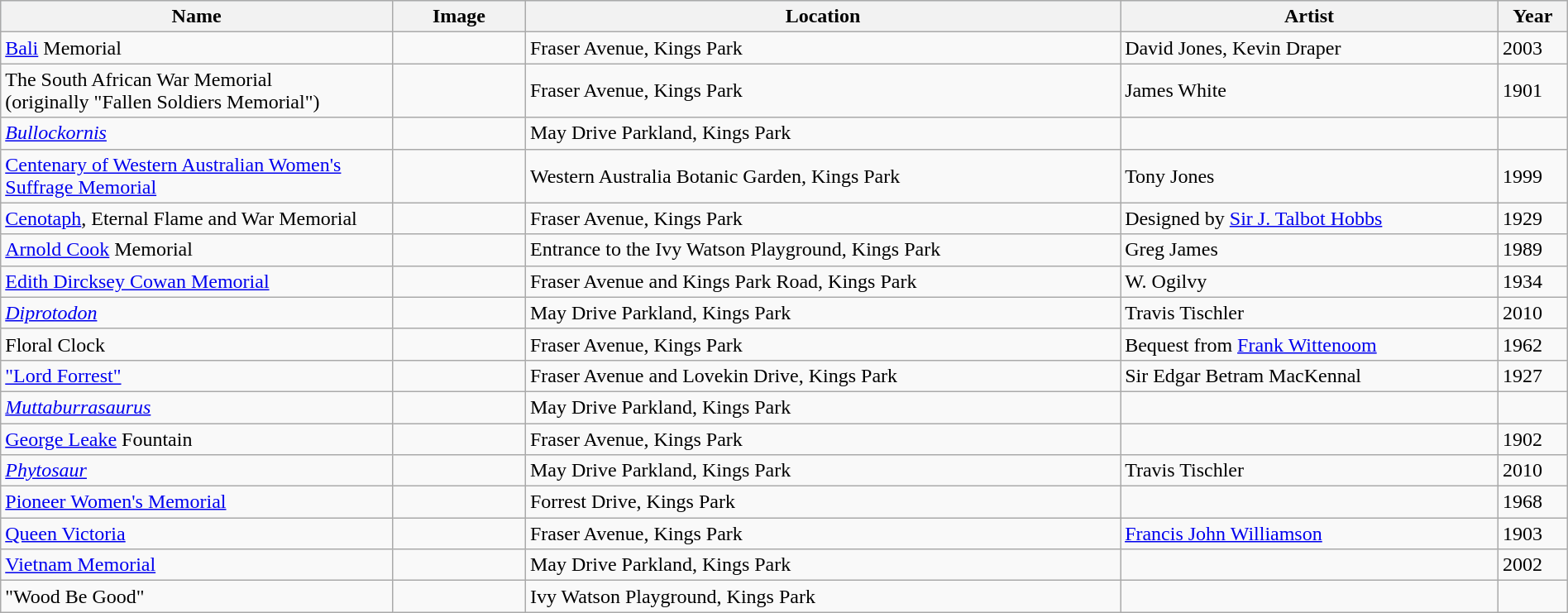<table class="wikitable" style="width:100%;">
<tr style="background:#def; text-align:center;">
<th style="width:25%;">Name</th>
<th style="width:100px;">Image</th>
<th>Location</th>
<th>Artist</th>
<th>Year</th>
</tr>
<tr>
<td><a href='#'>Bali</a> Memorial</td>
<td></td>
<td>Fraser Avenue, Kings Park</td>
<td>David Jones, Kevin Draper</td>
<td>2003</td>
</tr>
<tr>
<td>The South African War Memorial<br>(originally "Fallen Soldiers Memorial")</td>
<td></td>
<td>Fraser Avenue, Kings Park</td>
<td>James White</td>
<td>1901</td>
</tr>
<tr>
<td><em><a href='#'>Bullockornis</a></em></td>
<td></td>
<td>May Drive Parkland, Kings Park</td>
<td></td>
<td></td>
</tr>
<tr>
<td><a href='#'>Centenary of Western Australian Women's Suffrage Memorial</a></td>
<td></td>
<td>Western Australia Botanic Garden, Kings Park</td>
<td>Tony Jones</td>
<td>1999</td>
</tr>
<tr>
<td><a href='#'>Cenotaph</a>, Eternal Flame and War Memorial</td>
<td></td>
<td>Fraser Avenue, Kings Park</td>
<td>Designed by <a href='#'>Sir J. Talbot Hobbs</a></td>
<td>1929</td>
</tr>
<tr>
<td><a href='#'>Arnold Cook</a> Memorial</td>
<td></td>
<td>Entrance to the Ivy Watson Playground, Kings Park</td>
<td>Greg James</td>
<td>1989</td>
</tr>
<tr>
<td><a href='#'>Edith Dircksey Cowan Memorial</a></td>
<td></td>
<td>Fraser Avenue and Kings Park Road, Kings Park<br></td>
<td>W. Ogilvy</td>
<td>1934</td>
</tr>
<tr>
<td><em><a href='#'>Diprotodon</a></em></td>
<td></td>
<td>May Drive Parkland, Kings Park</td>
<td>Travis Tischler</td>
<td>2010</td>
</tr>
<tr>
<td>Floral Clock</td>
<td></td>
<td>Fraser Avenue, Kings Park</td>
<td>Bequest from <a href='#'>Frank Wittenoom</a></td>
<td>1962</td>
</tr>
<tr>
<td><a href='#'>"Lord Forrest"</a></td>
<td></td>
<td>Fraser Avenue and Lovekin Drive, Kings Park</td>
<td>Sir Edgar Betram MacKennal</td>
<td>1927</td>
</tr>
<tr>
<td><em><a href='#'>Muttaburrasaurus</a></em></td>
<td></td>
<td>May Drive Parkland, Kings Park</td>
<td></td>
<td></td>
</tr>
<tr>
<td><a href='#'>George Leake</a> Fountain</td>
<td></td>
<td>Fraser Avenue, Kings Park</td>
<td></td>
<td>1902</td>
</tr>
<tr>
<td><em><a href='#'>Phytosaur</a></em></td>
<td></td>
<td>May Drive Parkland, Kings Park</td>
<td>Travis Tischler</td>
<td>2010</td>
</tr>
<tr>
<td><a href='#'>Pioneer Women's Memorial</a></td>
<td></td>
<td>Forrest Drive, Kings Park</td>
<td></td>
<td>1968</td>
</tr>
<tr>
<td><a href='#'>Queen Victoria</a></td>
<td></td>
<td>Fraser Avenue, Kings Park</td>
<td><a href='#'>Francis John Williamson</a></td>
<td>1903</td>
</tr>
<tr>
<td><a href='#'>Vietnam Memorial</a></td>
<td></td>
<td>May Drive Parkland, Kings Park</td>
<td></td>
<td>2002</td>
</tr>
<tr>
<td>"Wood Be Good"</td>
<td></td>
<td>Ivy Watson Playground, Kings Park</td>
<td></td>
<td></td>
</tr>
</table>
